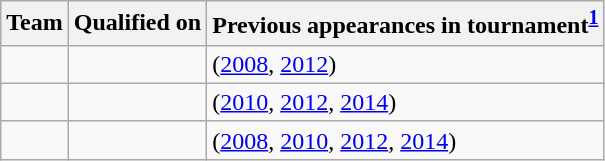<table class="wikitable sortable" style="text-align: left;">
<tr>
<th>Team</th>
<th>Qualified on</th>
<th>Previous appearances in tournament<sup><strong><a href='#'>1</a></strong></sup></th>
</tr>
<tr>
<td></td>
<td></td>
<td> (<a href='#'>2008</a>, <a href='#'>2012</a>)</td>
</tr>
<tr>
<td></td>
<td></td>
<td> (<a href='#'>2010</a>, <a href='#'>2012</a>, <a href='#'>2014</a>)</td>
</tr>
<tr>
<td></td>
<td></td>
<td> (<a href='#'>2008</a>, <a href='#'>2010</a>, <a href='#'>2012</a>, <a href='#'>2014</a>)</td>
</tr>
</table>
